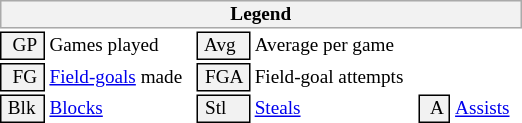<table class="toccolours" style="font-size: 80%; white-space: nowrap;">
<tr>
<th colspan="6" style="background-color: #F2F2F2; border: 1px solid #AAAAAA;">Legend</th>
</tr>
<tr>
<td style="background-color: #F2F2F2; border: 1px solid black;">  GP </td>
<td>Games played</td>
<td style="background-color: #F2F2F2; border: 1px solid black"> Avg </td>
<td>Average per game</td>
</tr>
<tr>
<td style="background-color: #F2F2F2; border: 1px solid black">  FG </td>
<td style="padding-right: 8px"><a href='#'>Field-goals</a> made</td>
<td style="background-color: #F2F2F2; border: 1px solid black"> FGA </td>
<td style="padding-right: 8px">Field-goal attempts</td>
</tr>
<tr>
<td style="background-color: #F2F2F2; border: 1px solid black;"> Blk </td>
<td><a href='#'>Blocks</a></td>
<td style="background-color: #F2F2F2; border: 1px solid black"> Stl </td>
<td><a href='#'>Steals</a></td>
<td style="background-color: #F2F2F2; border: 1px solid black">  A </td>
<td style="padding-right: 8px"><a href='#'>Assists</a></td>
</tr>
<tr>
</tr>
</table>
